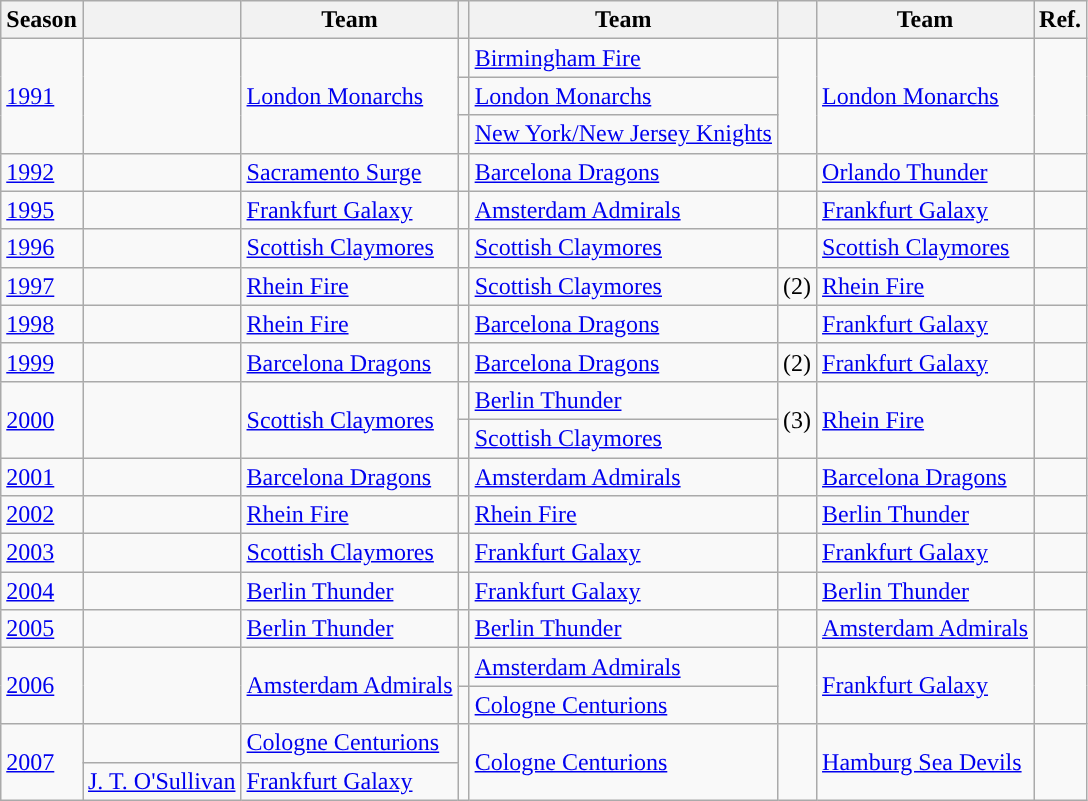<table class="plainrowheaders sortable wikitable">
<tr>
<th scope="col">Season</th>
<th scope="col"></th>
<th scope="col">Team</th>
<th scope="col"></th>
<th scope="col">Team</th>
<th scope="col"></th>
<th scope="col">Team</th>
<th scope="col" class="unsortable">Ref.</th>
</tr>
<tr>
<td rowspan="3"><a href='#'>1991</a></td>
<td rowspan="3"></td>
<td rowspan="3"> <a href='#'>London Monarchs</a></td>
<td></td>
<td> <a href='#'>Birmingham Fire</a></td>
<td rowspan="3"></td>
<td rowspan="3"> <a href='#'>London Monarchs</a></td>
<td rowspan="3"></td>
</tr>
<tr>
<td></td>
<td> <a href='#'>London Monarchs</a></td>
</tr>
<tr>
<td></td>
<td> <a href='#'>New York/New Jersey Knights</a></td>
</tr>
<tr>
<td><a href='#'>1992</a></td>
<td></td>
<td> <a href='#'>Sacramento Surge</a></td>
<td></td>
<td> <a href='#'>Barcelona Dragons</a></td>
<td></td>
<td> <a href='#'>Orlando Thunder</a></td>
<td></td>
</tr>
<tr>
<td><a href='#'>1995</a></td>
<td></td>
<td> <a href='#'>Frankfurt Galaxy</a></td>
<td></td>
<td> <a href='#'>Amsterdam Admirals</a></td>
<td></td>
<td> <a href='#'>Frankfurt Galaxy</a></td>
<td></td>
</tr>
<tr>
<td><a href='#'>1996</a></td>
<td></td>
<td> <a href='#'>Scottish Claymores</a></td>
<td></td>
<td> <a href='#'>Scottish Claymores</a></td>
<td></td>
<td> <a href='#'>Scottish Claymores</a></td>
<td></td>
</tr>
<tr>
<td><a href='#'>1997</a></td>
<td></td>
<td> <a href='#'>Rhein Fire</a></td>
<td></td>
<td> <a href='#'>Scottish Claymores</a></td>
<td> (2)</td>
<td> <a href='#'>Rhein Fire</a></td>
<td></td>
</tr>
<tr>
<td><a href='#'>1998</a></td>
<td></td>
<td> <a href='#'>Rhein Fire</a></td>
<td></td>
<td> <a href='#'>Barcelona Dragons</a></td>
<td></td>
<td> <a href='#'>Frankfurt Galaxy</a></td>
<td></td>
</tr>
<tr>
<td><a href='#'>1999</a></td>
<td></td>
<td> <a href='#'>Barcelona Dragons</a></td>
<td></td>
<td> <a href='#'>Barcelona Dragons</a></td>
<td> (2)</td>
<td> <a href='#'>Frankfurt Galaxy</a></td>
<td></td>
</tr>
<tr>
<td rowspan="2"><a href='#'>2000</a></td>
<td rowspan="2"></td>
<td rowspan="2"> <a href='#'>Scottish Claymores</a></td>
<td></td>
<td> <a href='#'>Berlin Thunder</a></td>
<td rowspan="2"> (3)</td>
<td rowspan="2"> <a href='#'>Rhein Fire</a></td>
<td rowspan="2"></td>
</tr>
<tr>
<td></td>
<td> <a href='#'>Scottish Claymores</a></td>
</tr>
<tr>
<td><a href='#'>2001</a></td>
<td></td>
<td> <a href='#'>Barcelona Dragons</a></td>
<td></td>
<td> <a href='#'>Amsterdam Admirals</a></td>
<td></td>
<td> <a href='#'>Barcelona Dragons</a></td>
<td></td>
</tr>
<tr>
<td><a href='#'>2002</a></td>
<td></td>
<td> <a href='#'>Rhein Fire</a></td>
<td></td>
<td> <a href='#'>Rhein Fire</a></td>
<td></td>
<td> <a href='#'>Berlin Thunder</a></td>
<td></td>
</tr>
<tr>
<td><a href='#'>2003</a></td>
<td></td>
<td> <a href='#'>Scottish Claymores</a></td>
<td></td>
<td> <a href='#'>Frankfurt Galaxy</a></td>
<td></td>
<td> <a href='#'>Frankfurt Galaxy</a></td>
<td></td>
</tr>
<tr>
<td><a href='#'>2004</a></td>
<td></td>
<td> <a href='#'>Berlin Thunder</a></td>
<td></td>
<td> <a href='#'>Frankfurt Galaxy</a></td>
<td></td>
<td> <a href='#'>Berlin Thunder</a></td>
<td></td>
</tr>
<tr>
<td><a href='#'>2005</a></td>
<td></td>
<td> <a href='#'>Berlin Thunder</a></td>
<td></td>
<td> <a href='#'>Berlin Thunder</a></td>
<td></td>
<td> <a href='#'>Amsterdam Admirals</a></td>
<td></td>
</tr>
<tr>
<td rowspan="2"><a href='#'>2006</a></td>
<td rowspan="2"></td>
<td rowspan="2"> <a href='#'>Amsterdam Admirals</a></td>
<td></td>
<td> <a href='#'>Amsterdam Admirals</a></td>
<td rowspan="2"></td>
<td rowspan="2"> <a href='#'>Frankfurt Galaxy</a></td>
<td rowspan="2"></td>
</tr>
<tr>
<td></td>
<td> <a href='#'>Cologne Centurions</a></td>
</tr>
<tr>
<td rowspan="2"><a href='#'>2007</a></td>
<td></td>
<td> <a href='#'>Cologne Centurions</a></td>
<td rowspan="2"></td>
<td rowspan="2"> <a href='#'>Cologne Centurions</a></td>
<td rowspan="2"></td>
<td rowspan="2"> <a href='#'>Hamburg Sea Devils</a></td>
<td rowspan="2"></td>
</tr>
<tr>
<td><a href='#'>J. T. O'Sullivan</a></td>
<td> <a href='#'>Frankfurt Galaxy</a></td>
</tr>
</table>
